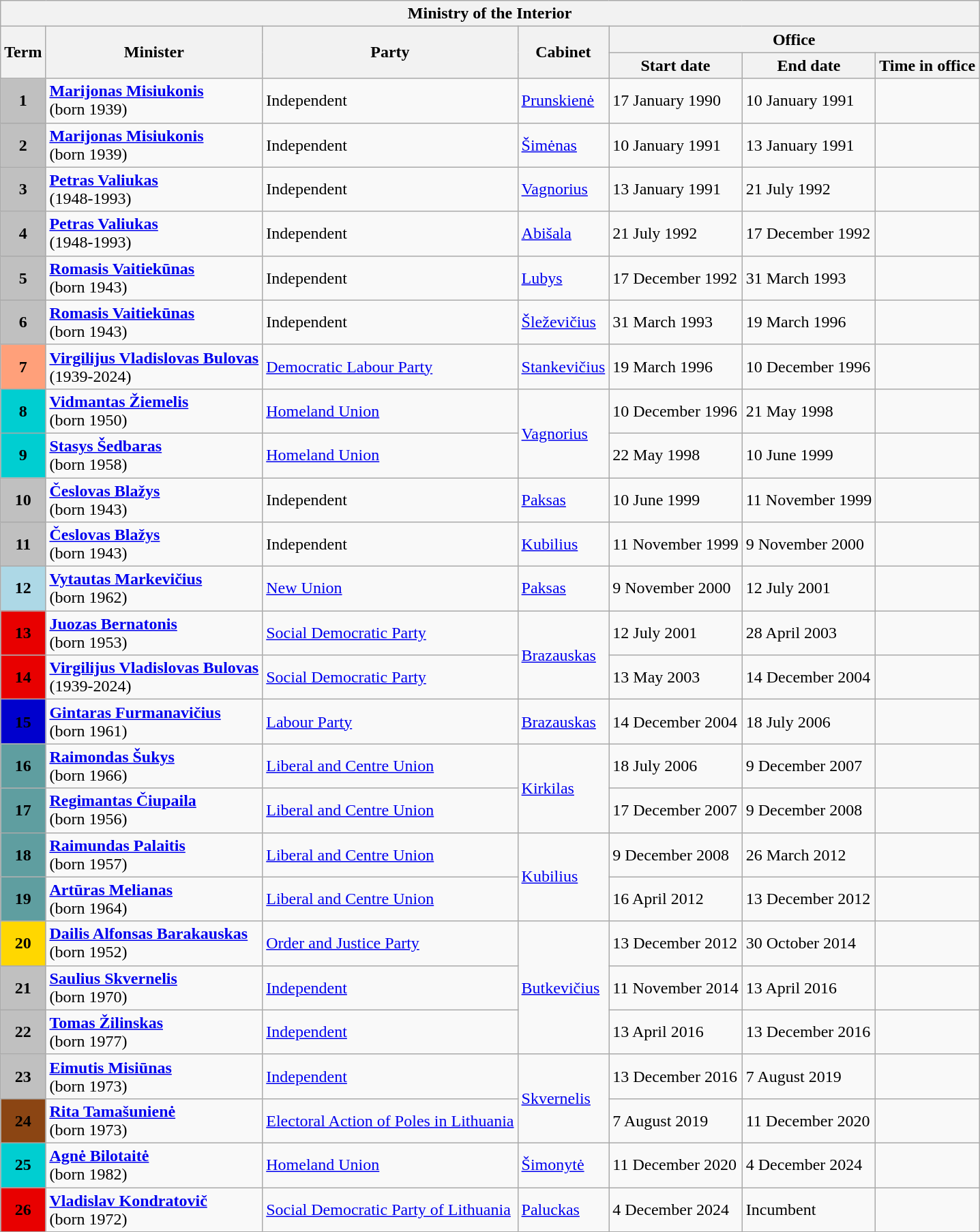<table class="wikitable" text-align:center;">
<tr>
<th colspan="7">Ministry of the Interior</th>
</tr>
<tr>
<th rowspan=2>Term</th>
<th rowspan=2>Minister</th>
<th rowspan=2>Party</th>
<th rowspan=2>Cabinet</th>
<th rowspan=1 colspan=3>Office</th>
</tr>
<tr>
<th>Start date</th>
<th>End date</th>
<th>Time in office</th>
</tr>
<tr>
<th rowspan="1" style=background:#C0C0C0; color:white">1</th>
<td><strong><a href='#'>Marijonas Misiukonis</a></strong> <br> (born 1939)</td>
<td>Independent</td>
<td><a href='#'>Prunskienė</a></td>
<td>17 January 1990</td>
<td>10 January 1991</td>
<td></td>
</tr>
<tr>
<th rowspan="1" style=background:#C0C0C0; color:white">2</th>
<td><strong><a href='#'>Marijonas Misiukonis</a></strong> <br> (born 1939)</td>
<td>Independent</td>
<td><a href='#'>Šimėnas</a></td>
<td>10 January 1991</td>
<td>13 January 1991</td>
<td></td>
</tr>
<tr>
<th rowspan="1" style=background:#C0C0C0; color:white">3</th>
<td><strong><a href='#'>Petras Valiukas</a></strong> <br> (1948-1993)</td>
<td>Independent</td>
<td><a href='#'>Vagnorius</a></td>
<td>13 January 1991</td>
<td>21 July 1992</td>
<td></td>
</tr>
<tr>
<th rowspan="1" style=background:#C0C0C0; color:white">4</th>
<td><strong><a href='#'>Petras Valiukas</a></strong> <br> (1948-1993)</td>
<td>Independent</td>
<td><a href='#'>Abišala</a></td>
<td>21 July 1992</td>
<td>17 December 1992</td>
<td></td>
</tr>
<tr>
<th rowspan="1" style=background:#C0C0C0; color:white">5</th>
<td><strong><a href='#'>Romasis Vaitiekūnas</a></strong> <br> (born 1943)</td>
<td>Independent</td>
<td><a href='#'>Lubys</a></td>
<td>17 December 1992</td>
<td>31 March 1993</td>
<td></td>
</tr>
<tr>
<th rowspan="1" style=background:#C0C0C0; color:white">6</th>
<td><strong><a href='#'>Romasis Vaitiekūnas</a></strong> <br> (born 1943)</td>
<td>Independent</td>
<td><a href='#'>Šleževičius</a></td>
<td>31 March 1993</td>
<td>19 March 1996</td>
<td></td>
</tr>
<tr>
<th rowspan="1" style=background:#FFA07A; color:white">7</th>
<td><strong><a href='#'>Virgilijus Vladislovas Bulovas</a></strong> <br> (1939-2024)</td>
<td><a href='#'>Democratic Labour Party</a></td>
<td><a href='#'>Stankevičius</a></td>
<td>19 March 1996</td>
<td>10 December 1996</td>
<td></td>
</tr>
<tr>
<th rowspan="1" style=background:#00CED1; color:white">8</th>
<td><strong><a href='#'>Vidmantas Žiemelis</a></strong> <br> (born 1950)</td>
<td><a href='#'>Homeland Union</a></td>
<td rowspan="2"><a href='#'>Vagnorius</a></td>
<td>10 December 1996</td>
<td>21 May 1998</td>
<td></td>
</tr>
<tr>
<th rowspan="1" style=background:#00CED1; color:white">9</th>
<td><strong><a href='#'>Stasys Šedbaras</a></strong> <br> (born 1958)</td>
<td><a href='#'>Homeland Union</a></td>
<td>22 May 1998</td>
<td>10 June 1999</td>
<td></td>
</tr>
<tr>
<th rowspan="1" style=background:#C0C0C0; color:white">10</th>
<td><strong><a href='#'>Česlovas Blažys</a></strong> <br> (born 1943)</td>
<td>Independent</td>
<td><a href='#'>Paksas</a></td>
<td>10 June 1999</td>
<td>11 November 1999</td>
<td></td>
</tr>
<tr>
<th rowspan="1" style=background:#C0C0C0; color:white">11</th>
<td><strong><a href='#'>Česlovas Blažys</a></strong> <br> (born 1943)</td>
<td>Independent</td>
<td><a href='#'>Kubilius</a></td>
<td>11 November 1999</td>
<td>9 November 2000</td>
<td></td>
</tr>
<tr>
<th rowspan="1" style=background:#ADD8E6; color:white">12</th>
<td><strong><a href='#'>Vytautas Markevičius</a></strong> <br> (born 1962)</td>
<td><a href='#'>New Union</a></td>
<td><a href='#'>Paksas</a></td>
<td>9 November 2000</td>
<td>12 July 2001</td>
<td></td>
</tr>
<tr>
<th rowspan="1" style=background:#E80000; color:white">13</th>
<td><strong><a href='#'>Juozas Bernatonis</a></strong> <br> (born 1953)</td>
<td><a href='#'>Social Democratic Party</a></td>
<td rowspan="2"><a href='#'>Brazauskas</a></td>
<td>12 July 2001</td>
<td>28 April 2003</td>
<td></td>
</tr>
<tr>
<th rowspan="1" style=background:#E80000; color:white">14</th>
<td><strong><a href='#'>Virgilijus Vladislovas Bulovas</a></strong> <br> (1939-2024)</td>
<td><a href='#'>Social Democratic Party</a></td>
<td>13 May 2003</td>
<td>14 December 2004</td>
<td></td>
</tr>
<tr>
<th rowspan="1" style=background:#0000CD; color:white">15</th>
<td><strong><a href='#'>Gintaras Furmanavičius</a></strong> <br> (born 1961)</td>
<td><a href='#'>Labour Party</a></td>
<td><a href='#'>Brazauskas</a></td>
<td>14 December 2004</td>
<td>18 July 2006</td>
<td></td>
</tr>
<tr>
<th rowspan="1" style=background:#5F9EA0; color:white">16</th>
<td><strong><a href='#'>Raimondas Šukys</a></strong> <br> (born 1966)</td>
<td><a href='#'>Liberal and Centre Union</a></td>
<td rowspan="2"><a href='#'>Kirkilas</a></td>
<td>18 July 2006</td>
<td>9 December 2007</td>
<td></td>
</tr>
<tr>
<th rowspan="1" style=background:#5F9EA0; color:white">17</th>
<td><strong><a href='#'>Regimantas Čiupaila</a></strong> <br> (born 1956)</td>
<td><a href='#'>Liberal and Centre Union</a></td>
<td>17 December 2007</td>
<td>9 December 2008</td>
<td></td>
</tr>
<tr>
<th rowspan="1" style=background:#5F9EA0; color:white">18</th>
<td><strong><a href='#'>Raimundas Palaitis</a></strong> <br> (born 1957)</td>
<td><a href='#'>Liberal and Centre Union</a></td>
<td rowspan="2"><a href='#'>Kubilius</a></td>
<td>9 December 2008</td>
<td>26 March 2012</td>
<td></td>
</tr>
<tr>
<th rowspan="1" style=background:#5F9EA0; color:white">19</th>
<td><strong><a href='#'>Artūras Melianas</a></strong> <br> (born 1964)</td>
<td><a href='#'>Liberal and Centre Union</a></td>
<td>16 April 2012</td>
<td>13 December 2012</td>
<td></td>
</tr>
<tr>
<th rowspan="1" style=background:#FFD700; color:white">20</th>
<td><strong><a href='#'>Dailis Alfonsas Barakauskas</a></strong> <br> (born 1952)</td>
<td><a href='#'>Order and Justice Party</a></td>
<td rowspan="3"><a href='#'>Butkevičius</a></td>
<td>13 December 2012</td>
<td>30 October 2014</td>
<td></td>
</tr>
<tr>
<th rowspan="1" style=background:#C0C0C0; color:white">21</th>
<td><strong><a href='#'>Saulius Skvernelis</a></strong> <br> (born 1970)</td>
<td><a href='#'>Independent</a></td>
<td>11 November 2014</td>
<td>13 April 2016</td>
<td></td>
</tr>
<tr>
<th rowspan="1" style=background:#C0C0C0; color:white">22</th>
<td><strong><a href='#'>Tomas Žilinskas</a></strong> <br> (born 1977)</td>
<td><a href='#'>Independent</a></td>
<td>13 April 2016</td>
<td>13 December 2016</td>
<td></td>
</tr>
<tr>
<th rowspan="1" style=background:#C0C0C0; color:white">23</th>
<td><strong><a href='#'>Eimutis Misiūnas</a></strong> <br> (born 1973)</td>
<td><a href='#'>Independent</a></td>
<td rowspan="2"><a href='#'>Skvernelis</a></td>
<td>13 December 2016</td>
<td>7 August 2019</td>
<td></td>
</tr>
<tr>
<th rowspan="1" style=background:#8B4513; color:white">24</th>
<td><strong><a href='#'>Rita Tamašunienė</a></strong> <br> (born 1973)</td>
<td><a href='#'>Electoral Action of Poles in Lithuania</a></td>
<td>7 August 2019</td>
<td>11 December 2020</td>
<td></td>
</tr>
<tr>
<th rowspan="1" style=background:#00CED1; color:white">25</th>
<td><strong><a href='#'>Agnė Bilotaitė</a></strong> <br> (born 1982)</td>
<td><a href='#'>Homeland Union</a></td>
<td><a href='#'>Šimonytė</a></td>
<td>11 December 2020</td>
<td>4 December 2024</td>
<td></td>
</tr>
<tr>
<th rowspan="1" style=background:#E80000; color:white">26</th>
<td><strong><a href='#'>Vladislav Kondratovič</a></strong> <br> (born 1972)</td>
<td><a href='#'>Social Democratic Party of Lithuania</a></td>
<td><a href='#'>Paluckas</a></td>
<td>4 December 2024</td>
<td>Incumbent</td>
<td></td>
</tr>
</table>
